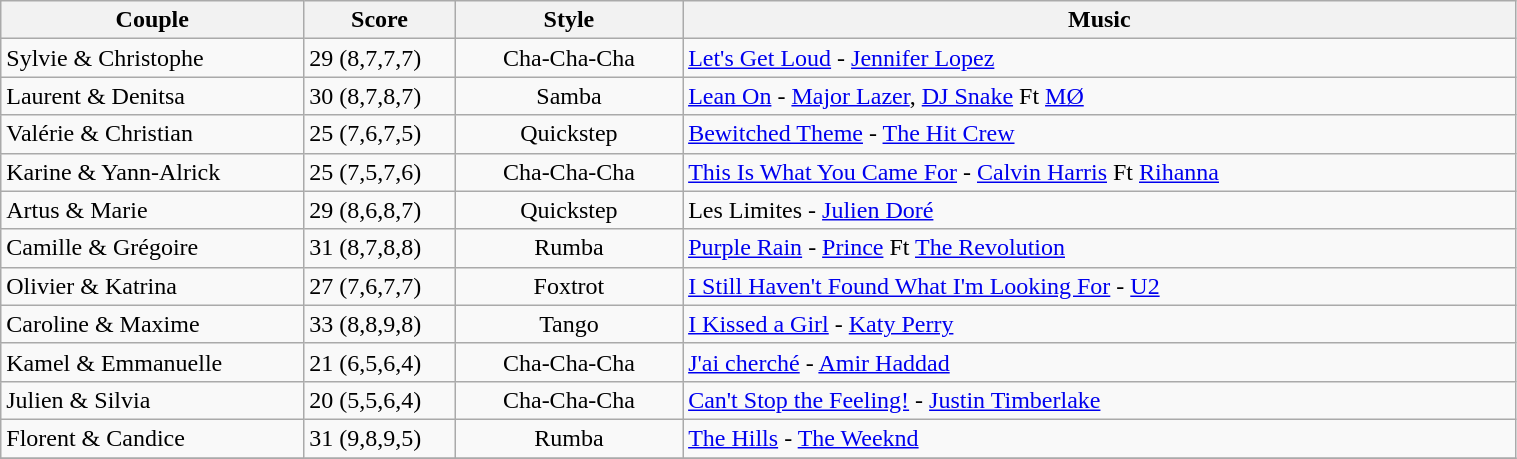<table class="wikitable" style="width:80%;">
<tr>
<th style="width:20%;">Couple</th>
<th style="width:10%;">Score</th>
<th style="width:15%;">Style</th>
<th style="width:60%;">Music</th>
</tr>
<tr>
<td>Sylvie & Christophe</td>
<td>29 (8,7,7,7)</td>
<td style="text-align:center;">Cha-Cha-Cha</td>
<td><a href='#'>Let's Get Loud</a> - <a href='#'>Jennifer Lopez</a></td>
</tr>
<tr>
<td>Laurent & Denitsa</td>
<td>30 (8,7,8,7)</td>
<td style="text-align:center;">Samba</td>
<td><a href='#'>Lean On</a> - <a href='#'>Major Lazer</a>, <a href='#'>DJ Snake</a> Ft <a href='#'>MØ</a></td>
</tr>
<tr>
<td>Valérie & Christian</td>
<td>25 (7,6,7,5)</td>
<td style="text-align:center;">Quickstep</td>
<td><a href='#'>Bewitched Theme</a> - <a href='#'>The Hit Crew</a></td>
</tr>
<tr>
<td>Karine & Yann-Alrick</td>
<td>25 (7,5,7,6)</td>
<td style="text-align:center;">Cha-Cha-Cha</td>
<td><a href='#'>This Is What You Came For</a> - <a href='#'>Calvin Harris</a> Ft <a href='#'>Rihanna</a></td>
</tr>
<tr>
<td>Artus & Marie</td>
<td>29 (8,6,8,7)</td>
<td style="text-align:center;">Quickstep</td>
<td>Les Limites - <a href='#'>Julien Doré</a></td>
</tr>
<tr>
<td>Camille & Grégoire</td>
<td>31 (8,7,8,8)</td>
<td style="text-align:center;">Rumba</td>
<td><a href='#'>Purple Rain</a> - <a href='#'>Prince</a> Ft <a href='#'>The Revolution</a></td>
</tr>
<tr>
<td>Olivier & Katrina</td>
<td>27 (7,6,7,7)</td>
<td style="text-align:center;">Foxtrot</td>
<td><a href='#'>I Still Haven't Found What I'm Looking For</a> - <a href='#'>U2</a></td>
</tr>
<tr>
<td>Caroline & Maxime</td>
<td>33 (8,8,9,8)</td>
<td style="text-align:center;">Tango</td>
<td><a href='#'>I Kissed a Girl</a> - <a href='#'>Katy Perry</a></td>
</tr>
<tr>
<td>Kamel & Emmanuelle</td>
<td>21 (6,5,6,4)</td>
<td style="text-align:center;">Cha-Cha-Cha</td>
<td><a href='#'>J'ai cherché</a> - <a href='#'>Amir Haddad</a></td>
</tr>
<tr>
<td>Julien & Silvia</td>
<td>20  (5,5,6,4)</td>
<td style="text-align:center;">Cha-Cha-Cha</td>
<td><a href='#'>Can't Stop the Feeling!</a> - <a href='#'>Justin Timberlake</a></td>
</tr>
<tr>
<td>Florent & Candice</td>
<td>31 (9,8,9,5)</td>
<td style="text-align:center;">Rumba</td>
<td><a href='#'>The Hills</a> - <a href='#'>The Weeknd</a></td>
</tr>
<tr>
</tr>
</table>
